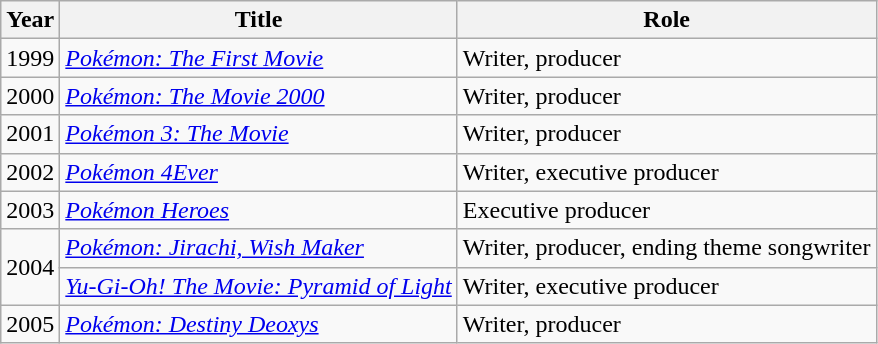<table class="wikitable" border="1">
<tr>
<th>Year</th>
<th>Title</th>
<th>Role</th>
</tr>
<tr>
<td>1999</td>
<td><em><a href='#'>Pokémon: The First Movie</a></em></td>
<td>Writer, producer</td>
</tr>
<tr>
<td>2000</td>
<td><em><a href='#'>Pokémon: The Movie 2000</a></em></td>
<td>Writer, producer</td>
</tr>
<tr>
<td>2001</td>
<td><em><a href='#'>Pokémon 3: The Movie</a></em></td>
<td>Writer, producer</td>
</tr>
<tr>
<td>2002</td>
<td><em><a href='#'>Pokémon 4Ever</a></em></td>
<td>Writer, executive producer</td>
</tr>
<tr>
<td>2003</td>
<td><em><a href='#'>Pokémon Heroes</a></em></td>
<td>Executive producer</td>
</tr>
<tr>
<td rowspan=2>2004</td>
<td><em><a href='#'>Pokémon: Jirachi, Wish Maker</a></em></td>
<td>Writer, producer, ending theme songwriter</td>
</tr>
<tr>
<td><em><a href='#'>Yu-Gi-Oh! The Movie: Pyramid of Light</a></em></td>
<td>Writer, executive producer</td>
</tr>
<tr>
<td>2005</td>
<td><em><a href='#'>Pokémon: Destiny Deoxys</a></em></td>
<td>Writer, producer </td>
</tr>
</table>
